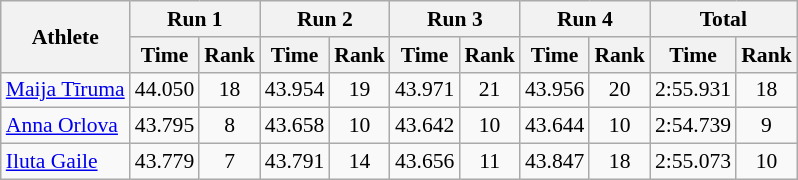<table class="wikitable" border="1" style="font-size:90%">
<tr>
<th rowspan="2">Athlete</th>
<th colspan="2">Run 1</th>
<th colspan="2">Run 2</th>
<th colspan="2">Run 3</th>
<th colspan="2">Run 4</th>
<th colspan="2">Total</th>
</tr>
<tr>
<th>Time</th>
<th>Rank</th>
<th>Time</th>
<th>Rank</th>
<th>Time</th>
<th>Rank</th>
<th>Time</th>
<th>Rank</th>
<th>Time</th>
<th>Rank</th>
</tr>
<tr>
<td><a href='#'>Maija Tīruma</a></td>
<td align="center">44.050</td>
<td align="center">18</td>
<td align="center">43.954</td>
<td align="center">19</td>
<td align="center">43.971</td>
<td align="center">21</td>
<td align="center">43.956</td>
<td align="center">20</td>
<td align="center">2:55.931</td>
<td align="center">18</td>
</tr>
<tr>
<td><a href='#'>Anna Orlova</a></td>
<td align="center">43.795</td>
<td align="center">8</td>
<td align="center">43.658</td>
<td align="center">10</td>
<td align="center">43.642</td>
<td align="center">10</td>
<td align="center">43.644</td>
<td align="center">10</td>
<td align="center">2:54.739</td>
<td align="center">9</td>
</tr>
<tr>
<td><a href='#'>Iluta Gaile</a></td>
<td align="center">43.779</td>
<td align="center">7</td>
<td align="center">43.791</td>
<td align="center">14</td>
<td align="center">43.656</td>
<td align="center">11</td>
<td align="center">43.847</td>
<td align="center">18</td>
<td align="center">2:55.073</td>
<td align="center">10</td>
</tr>
</table>
